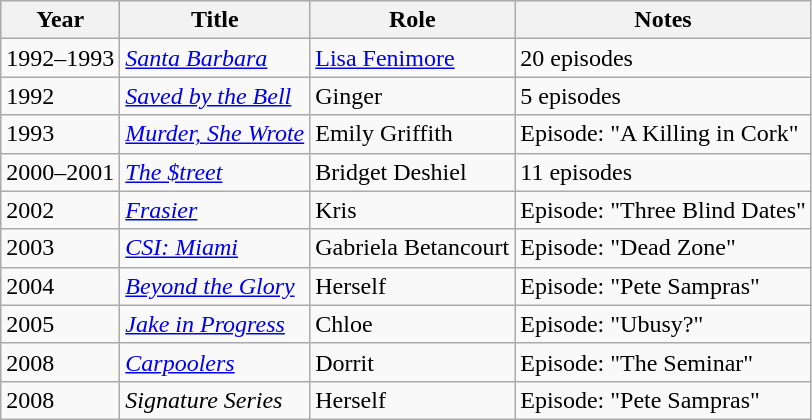<table class="wikitable sortable">
<tr>
<th>Year</th>
<th>Title</th>
<th>Role</th>
<th class="unsortable">Notes</th>
</tr>
<tr>
<td>1992–1993</td>
<td><em><a href='#'>Santa Barbara</a></em></td>
<td><a href='#'>Lisa Fenimore</a></td>
<td>20 episodes</td>
</tr>
<tr>
<td>1992</td>
<td><em><a href='#'>Saved by the Bell</a></em></td>
<td>Ginger</td>
<td>5 episodes</td>
</tr>
<tr>
<td>1993</td>
<td><em><a href='#'>Murder, She Wrote</a></em></td>
<td>Emily Griffith</td>
<td>Episode: "A Killing in Cork"</td>
</tr>
<tr>
<td>2000–2001</td>
<td><em><a href='#'>The $treet</a></em></td>
<td>Bridget Deshiel</td>
<td>11 episodes</td>
</tr>
<tr>
<td>2002</td>
<td><em><a href='#'>Frasier</a></em></td>
<td>Kris</td>
<td>Episode: "Three Blind Dates"</td>
</tr>
<tr>
<td>2003</td>
<td><em><a href='#'>CSI: Miami</a></em></td>
<td>Gabriela Betancourt</td>
<td>Episode: "Dead Zone"</td>
</tr>
<tr>
<td>2004</td>
<td><em><a href='#'>Beyond the Glory</a></em></td>
<td>Herself</td>
<td>Episode: "Pete Sampras"</td>
</tr>
<tr>
<td>2005</td>
<td><em><a href='#'>Jake in Progress</a></em></td>
<td>Chloe</td>
<td>Episode: "Ubusy?"</td>
</tr>
<tr>
<td>2008</td>
<td><em><a href='#'>Carpoolers</a></em></td>
<td>Dorrit</td>
<td>Episode: "The Seminar"</td>
</tr>
<tr>
<td>2008</td>
<td><em>Signature Series</em></td>
<td>Herself</td>
<td>Episode: "Pete Sampras"</td>
</tr>
</table>
